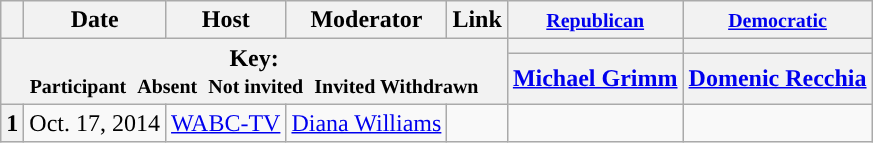<table class="wikitable" style="text-align:center;">
<tr>
<th scope="col"></th>
<th scope="col">Date</th>
<th scope="col">Host</th>
<th scope="col">Moderator</th>
<th scope="col">Link</th>
<th scope="col"><small><a href='#'>Republican</a></small></th>
<th scope="col"><small><a href='#'>Democratic</a></small></th>
</tr>
<tr>
<th colspan="5" rowspan="2">Key:<br> <small>Participant </small>  <small>Absent </small>  <small>Not invited </small>  <small>Invited  Withdrawn</small></th>
<th scope="col" style="background:"></th>
<th scope="col" style="background:"></th>
</tr>
<tr>
<th scope="col"><a href='#'>Michael Grimm</a></th>
<th scope="col"><a href='#'>Domenic Recchia</a></th>
</tr>
<tr>
<th>1</th>
<td style="white-space:nowrap;">Oct. 17, 2014</td>
<td style="white-space:nowrap;"><a href='#'>WABC-TV</a></td>
<td style="white-space:nowrap;"><a href='#'>Diana Williams</a></td>
<td style="white-space:nowrap;"></td>
<td></td>
<td></td>
</tr>
</table>
